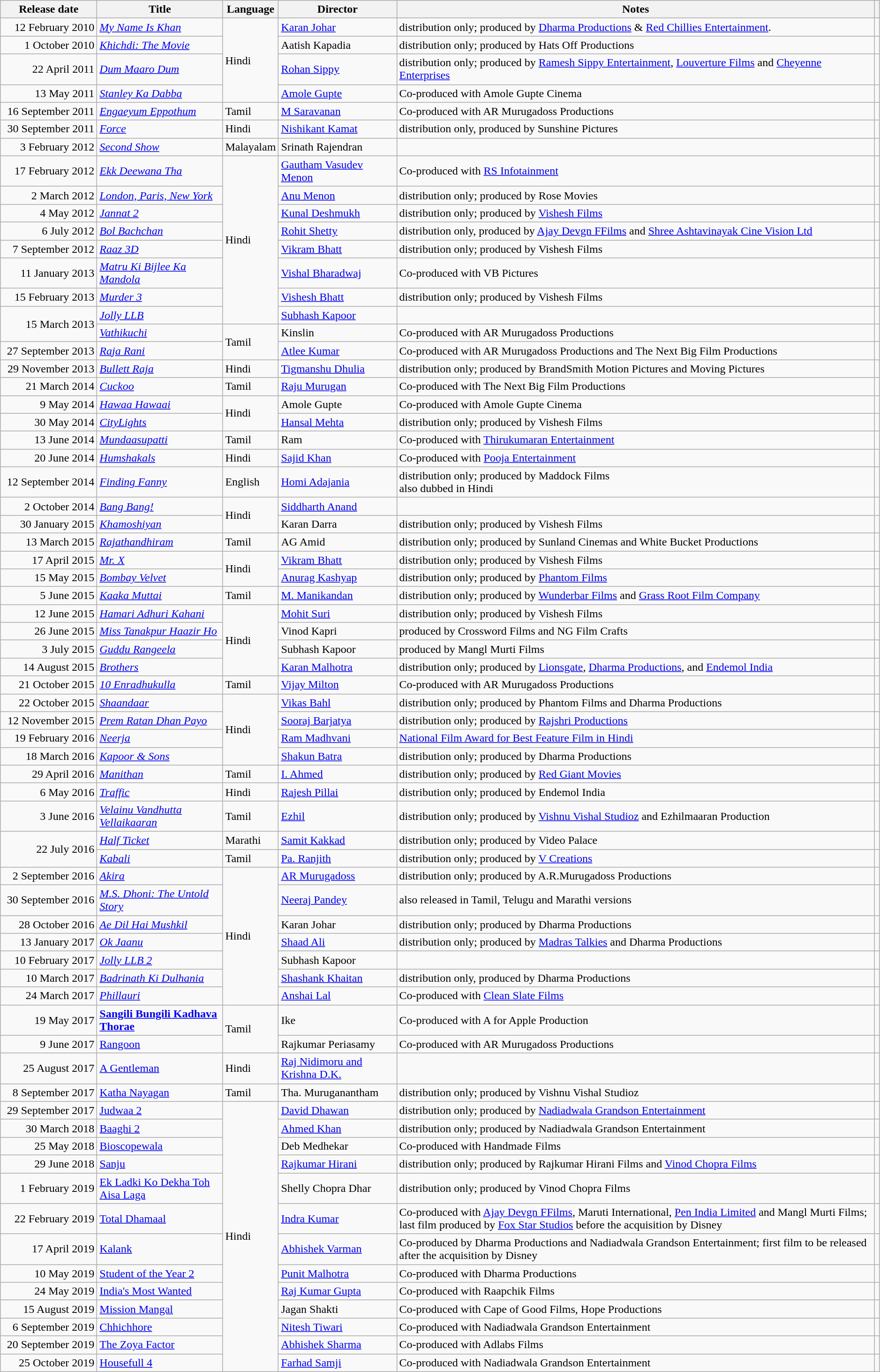<table class="wikitable sortable" style="width:99%;">
<tr>
<th scope="col" style="width:130px;">Release date</th>
<th>Title</th>
<th>Language</th>
<th>Director</th>
<th>Notes</th>
<th></th>
</tr>
<tr>
<td style="text-align:right;">12 February 2010</td>
<td><em><a href='#'>My Name Is Khan</a></em></td>
<td rowspan="4">Hindi</td>
<td><a href='#'>Karan Johar</a></td>
<td>distribution only; produced by <a href='#'>Dharma Productions</a> & <a href='#'>Red Chillies Entertainment</a>.</td>
<td></td>
</tr>
<tr>
<td style="text-align:right;">1 October 2010</td>
<td><em><a href='#'>Khichdi: The Movie</a></em></td>
<td>Aatish Kapadia</td>
<td>distribution only; produced by Hats Off Productions</td>
<td></td>
</tr>
<tr>
<td style="text-align:right;">22 April 2011</td>
<td><em><a href='#'>Dum Maaro Dum</a></em></td>
<td><a href='#'>Rohan Sippy</a></td>
<td>distribution only; produced by <a href='#'>Ramesh Sippy Entertainment</a>, <a href='#'>Louverture Films</a> and <a href='#'>Cheyenne Enterprises</a></td>
<td></td>
</tr>
<tr>
<td style="text-align:right;">13 May 2011</td>
<td><em><a href='#'>Stanley Ka Dabba</a></em></td>
<td><a href='#'>Amole Gupte</a></td>
<td>Co-produced with Amole Gupte Cinema</td>
<td></td>
</tr>
<tr>
<td style="text-align:right;">16 September 2011</td>
<td><em><a href='#'>Engaeyum Eppothum</a></em></td>
<td>Tamil</td>
<td><a href='#'>M Saravanan</a></td>
<td>Co-produced with AR Murugadoss Productions</td>
<td></td>
</tr>
<tr>
<td style="text-align:right;">30 September 2011</td>
<td><em><a href='#'>Force</a></em></td>
<td>Hindi</td>
<td><a href='#'>Nishikant Kamat</a></td>
<td>distribution only, produced by Sunshine Pictures</td>
<td></td>
</tr>
<tr>
<td style="text-align:right;">3 February 2012</td>
<td><em><a href='#'>Second Show</a></em></td>
<td>Malayalam</td>
<td>Srinath Rajendran</td>
<td></td>
<td Rest of India and abroad distribution only; produced by AOPL Entertainment Private Limited.></td>
</tr>
<tr>
<td style="text-align:right;">17 February 2012</td>
<td><em><a href='#'>Ekk Deewana Tha</a></em></td>
<td rowspan="8">Hindi</td>
<td><a href='#'>Gautham Vasudev Menon</a></td>
<td>Co-produced with <a href='#'>RS Infotainment</a></td>
<td></td>
</tr>
<tr>
<td style="text-align:right;">2 March 2012</td>
<td><em><a href='#'>London, Paris, New York</a></em></td>
<td><a href='#'>Anu Menon</a></td>
<td>distribution only; produced by Rose Movies</td>
<td></td>
</tr>
<tr>
<td style="text-align:right;">4 May 2012</td>
<td><em><a href='#'>Jannat 2</a></em></td>
<td><a href='#'>Kunal Deshmukh</a></td>
<td>distribution only; produced by <a href='#'>Vishesh Films</a></td>
<td></td>
</tr>
<tr>
<td style="text-align:right;">6 July 2012</td>
<td><em><a href='#'>Bol Bachchan</a></em></td>
<td><a href='#'>Rohit Shetty</a></td>
<td>distribution only, produced by <a href='#'>Ajay Devgn FFilms</a> and <a href='#'>Shree Ashtavinayak Cine Vision Ltd</a></td>
<td></td>
</tr>
<tr>
<td style="text-align:right;">7 September 2012</td>
<td><em><a href='#'>Raaz 3D</a></em></td>
<td><a href='#'>Vikram Bhatt</a></td>
<td>distribution only; produced by Vishesh Films</td>
<td></td>
</tr>
<tr>
<td style="text-align:right;">11 January 2013</td>
<td><em><a href='#'>Matru Ki Bijlee Ka Mandola</a></em></td>
<td><a href='#'>Vishal Bharadwaj</a></td>
<td>Co-produced with VB Pictures</td>
<td></td>
</tr>
<tr>
<td style="text-align:right;">15 February 2013</td>
<td><em><a href='#'>Murder 3</a></em></td>
<td><a href='#'>Vishesh Bhatt</a></td>
<td>distribution only; produced by Vishesh Films</td>
<td></td>
</tr>
<tr>
<td style="text-align:right;" rowspan="2">15 March 2013</td>
<td><em><a href='#'>Jolly LLB</a></em></td>
<td><a href='#'>Subhash Kapoor</a></td>
<td></td>
<td></td>
</tr>
<tr>
<td><em><a href='#'>Vathikuchi</a></em></td>
<td rowspan="2">Tamil</td>
<td>Kinslin</td>
<td>Co-produced with AR Murugadoss Productions</td>
<td></td>
</tr>
<tr>
<td style="text-align:right;">27 September 2013</td>
<td><em><a href='#'>Raja Rani</a></em></td>
<td><a href='#'>Atlee Kumar</a></td>
<td>Co-produced with AR Murugadoss Productions and The Next Big Film Productions</td>
<td></td>
</tr>
<tr>
<td style="text-align:right;">29 November 2013</td>
<td><em><a href='#'>Bullett Raja</a></em></td>
<td>Hindi</td>
<td><a href='#'>Tigmanshu Dhulia</a></td>
<td>distribution only; produced by BrandSmith Motion Pictures and Moving Pictures</td>
<td></td>
</tr>
<tr>
<td style="text-align:right;">21 March 2014</td>
<td><em><a href='#'>Cuckoo</a></em></td>
<td>Tamil</td>
<td><a href='#'>Raju Murugan</a></td>
<td>Co-produced with The Next Big Film Productions</td>
<td></td>
</tr>
<tr>
<td style="text-align:right;">9 May 2014</td>
<td><em><a href='#'>Hawaa Hawaai</a></em></td>
<td rowspan="2">Hindi</td>
<td>Amole Gupte</td>
<td>Co-produced with Amole Gupte Cinema</td>
<td></td>
</tr>
<tr>
<td style="text-align:right;">30 May 2014</td>
<td><em><a href='#'>CityLights</a></em></td>
<td><a href='#'>Hansal Mehta</a></td>
<td>distribution only; produced by Vishesh Films</td>
<td></td>
</tr>
<tr>
<td style="text-align:right;">13 June 2014</td>
<td><em><a href='#'>Mundaasupatti</a></em></td>
<td>Tamil</td>
<td>Ram</td>
<td>Co-produced with <a href='#'>Thirukumaran Entertainment</a></td>
<td></td>
</tr>
<tr>
<td style="text-align:right;">20 June 2014</td>
<td><em><a href='#'>Humshakals</a></em></td>
<td>Hindi</td>
<td><a href='#'>Sajid Khan</a></td>
<td>Co-produced with <a href='#'>Pooja Entertainment</a></td>
<td></td>
</tr>
<tr>
<td style="text-align:right;">12 September 2014</td>
<td><em><a href='#'>Finding Fanny</a></em></td>
<td>English</td>
<td><a href='#'>Homi Adajania</a></td>
<td>distribution only; produced by Maddock Films<br>also dubbed in Hindi</td>
<td></td>
</tr>
<tr>
<td style="text-align:right;">2 October 2014</td>
<td><em><a href='#'>Bang Bang!</a></em></td>
<td rowspan="2">Hindi</td>
<td><a href='#'>Siddharth Anand</a></td>
<td></td>
<td></td>
</tr>
<tr>
<td style="text-align:right;">30 January 2015</td>
<td><em><a href='#'>Khamoshiyan</a></em></td>
<td>Karan Darra</td>
<td>distribution only; produced by Vishesh Films</td>
<td></td>
</tr>
<tr>
<td style="text-align:right;">13 March 2015</td>
<td><em><a href='#'>Rajathandhiram</a></em></td>
<td>Tamil</td>
<td>AG Amid</td>
<td>distribution only; produced by Sunland Cinemas and White Bucket Productions</td>
<td></td>
</tr>
<tr>
<td style="text-align:right;">17 April 2015</td>
<td><em><a href='#'>Mr. X</a></em></td>
<td rowspan="2">Hindi</td>
<td><a href='#'>Vikram Bhatt</a></td>
<td>distribution only; produced by Vishesh Films</td>
<td></td>
</tr>
<tr>
<td style="text-align:right;">15 May 2015</td>
<td><em><a href='#'>Bombay Velvet</a></em></td>
<td><a href='#'>Anurag Kashyap</a></td>
<td>distribution only; produced by <a href='#'>Phantom Films</a></td>
<td></td>
</tr>
<tr>
<td style="text-align:right;">5 June 2015</td>
<td><em><a href='#'>Kaaka Muttai</a></em></td>
<td>Tamil</td>
<td><a href='#'>M. Manikandan</a></td>
<td>distribution only; produced by <a href='#'>Wunderbar Films</a> and <a href='#'>Grass Root Film Company</a></td>
<td></td>
</tr>
<tr>
<td style="text-align:right;">12 June 2015</td>
<td><em><a href='#'>Hamari Adhuri Kahani</a></em></td>
<td rowspan="4">Hindi</td>
<td><a href='#'>Mohit Suri</a></td>
<td>distribution only; produced by Vishesh Films</td>
<td></td>
</tr>
<tr>
<td style="text-align:right;">26 June 2015</td>
<td><em><a href='#'>Miss Tanakpur Haazir Ho</a></em></td>
<td>Vinod Kapri</td>
<td>produced by Crossword Films and NG Film Crafts</td>
<td></td>
</tr>
<tr>
<td style="text-align:right;">3 July 2015</td>
<td><em><a href='#'>Guddu Rangeela</a></em></td>
<td>Subhash Kapoor</td>
<td>produced by Mangl Murti Films</td>
<td></td>
</tr>
<tr>
<td style="text-align:right;">14 August 2015</td>
<td><em><a href='#'>Brothers</a></em></td>
<td><a href='#'>Karan Malhotra</a></td>
<td>distribution only; produced by <a href='#'>Lionsgate</a>, <a href='#'>Dharma Productions</a>, and <a href='#'>Endemol India</a></td>
<td></td>
</tr>
<tr>
<td style="text-align:right;">21 October 2015</td>
<td><em><a href='#'>10 Enradhukulla</a></em></td>
<td>Tamil</td>
<td><a href='#'>Vijay Milton</a></td>
<td>Co-produced with AR Murugadoss Productions</td>
<td></td>
</tr>
<tr>
<td style="text-align:right;">22 October 2015</td>
<td><em><a href='#'>Shaandaar</a></em></td>
<td rowspan="4">Hindi</td>
<td><a href='#'>Vikas Bahl</a></td>
<td>distribution only; produced by Phantom Films and Dharma Productions</td>
<td></td>
</tr>
<tr>
<td style="text-align:right;">12 November 2015</td>
<td><em><a href='#'>Prem Ratan Dhan Payo</a></em></td>
<td><a href='#'>Sooraj Barjatya</a></td>
<td>distribution only; produced by <a href='#'>Rajshri Productions</a></td>
<td></td>
</tr>
<tr>
<td style="text-align:right;">19 February 2016</td>
<td><em><a href='#'>Neerja</a></em></td>
<td><a href='#'>Ram Madhvani</a></td>
<td><a href='#'>National Film Award for Best Feature Film in Hindi</a></td>
<td></td>
</tr>
<tr>
<td style="text-align:right;">18 March 2016</td>
<td><em><a href='#'>Kapoor & Sons</a></em></td>
<td><a href='#'>Shakun Batra</a></td>
<td>distribution only; produced by Dharma Productions</td>
<td></td>
</tr>
<tr>
<td style="text-align:right;">29 April 2016</td>
<td><em><a href='#'>Manithan</a></em></td>
<td>Tamil</td>
<td><a href='#'>I. Ahmed</a></td>
<td>distribution only; produced by <a href='#'>Red Giant Movies</a></td>
<td></td>
</tr>
<tr>
<td style="text-align:right;">6 May 2016</td>
<td><em><a href='#'>Traffic</a></em></td>
<td>Hindi</td>
<td><a href='#'>Rajesh Pillai</a></td>
<td>distribution only; produced by Endemol India</td>
<td></td>
</tr>
<tr>
<td style="text-align:right;">3 June 2016</td>
<td><em><a href='#'>Velainu Vandhutta Vellaikaaran</a></em></td>
<td>Tamil</td>
<td><a href='#'>Ezhil</a></td>
<td>distribution only; produced by <a href='#'>Vishnu Vishal Studioz</a> and Ezhilmaaran Production</td>
<td></td>
</tr>
<tr>
<td style="text-align:right;" rowspan="2">22 July 2016</td>
<td><em><a href='#'>Half Ticket</a></em></td>
<td>Marathi</td>
<td><a href='#'>Samit Kakkad</a></td>
<td>distribution only; produced by Video Palace</td>
<td></td>
</tr>
<tr>
<td><em><a href='#'>Kabali</a></em></td>
<td>Tamil</td>
<td><a href='#'>Pa. Ranjith</a></td>
<td>distribution only; produced by <a href='#'>V Creations</a></td>
<td></td>
</tr>
<tr>
<td style="text-align:right;">2 September 2016</td>
<td><em><a href='#'>Akira</a></em></td>
<td rowspan="7">Hindi</td>
<td><a href='#'>AR Murugadoss</a></td>
<td>distribution only; produced by A.R.Murugadoss Productions</td>
<td></td>
</tr>
<tr>
<td style="text-align:right;">30 September 2016</td>
<td><em><a href='#'>M.S. Dhoni: The Untold Story</a></em></td>
<td><a href='#'>Neeraj Pandey</a></td>
<td>also released in Tamil, Telugu and Marathi versions</td>
<td></td>
</tr>
<tr>
<td style="text-align:right;">28 October 2016</td>
<td><em><a href='#'>Ae Dil Hai Mushkil</a></em></td>
<td>Karan Johar</td>
<td>distribution only; produced by Dharma Productions</td>
<td></td>
</tr>
<tr>
<td style="text-align:right;">13 January 2017</td>
<td><em><a href='#'>Ok Jaanu</a></em></td>
<td><a href='#'>Shaad Ali</a></td>
<td>distribution only; produced by <a href='#'>Madras Talkies</a> and Dharma Productions</td>
<td></td>
</tr>
<tr>
<td style="text-align:right;">10 February 2017</td>
<td><em><a href='#'>Jolly LLB 2</a></em></td>
<td>Subhash Kapoor</td>
<td></td>
<td></td>
</tr>
<tr>
<td style="text-align:right;">10 March 2017</td>
<td><em><a href='#'>Badrinath Ki Dulhania</a></em></td>
<td><a href='#'>Shashank Khaitan</a></td>
<td>distribution only, produced by Dharma Productions</td>
<td></td>
</tr>
<tr>
<td style="text-align:right;">24 March 2017</td>
<td><em><a href='#'>Phillauri</a></em></td>
<td><a href='#'>Anshai Lal</a></td>
<td>Co-produced with <a href='#'>Clean Slate Films</a></td>
<td></td>
</tr>
<tr>
<td style="text-align:right;">19 May 2017</td>
<td><strong><a href='#'>Sangili Bungili Kadhava Thorae</a><em></td>
<td rowspan="2">Tamil</td>
<td>Ike</td>
<td>Co-produced with A for Apple Production</td>
<td></td>
</tr>
<tr>
<td style="text-align:right;">9 June 2017</td>
<td></em><a href='#'>Rangoon</a><em></td>
<td>Rajkumar Periasamy</td>
<td>Co-produced with AR Murugadoss Productions</td>
<td></td>
</tr>
<tr>
<td style="text-align:right;">25 August 2017</td>
<td></em><a href='#'>A Gentleman</a><em></td>
<td>Hindi</td>
<td><a href='#'>Raj Nidimoru and Krishna D.K.</a></td>
<td></td>
<td></td>
</tr>
<tr>
<td style="text-align:right;">8 September 2017</td>
<td></em><a href='#'>Katha Nayagan</a><em></td>
<td>Tamil</td>
<td>Tha. Muruganantham</td>
<td>distribution only; produced by Vishnu Vishal Studioz</td>
<td></td>
</tr>
<tr>
<td style="text-align:right;">29 September 2017</td>
<td></em><a href='#'>Judwaa 2</a><em></td>
<td rowspan="24">Hindi</td>
<td><a href='#'>David Dhawan</a></td>
<td>distribution only; produced by <a href='#'>Nadiadwala Grandson Entertainment</a></td>
<td></td>
</tr>
<tr>
<td style="text-align:right;">30 March 2018</td>
<td></em><a href='#'>Baaghi 2</a><em></td>
<td><a href='#'>Ahmed Khan</a></td>
<td>distribution only; produced by Nadiadwala Grandson Entertainment</td>
<td></td>
</tr>
<tr>
<td style="text-align:right;">25 May 2018</td>
<td></em><a href='#'>Bioscopewala</a><em></td>
<td>Deb Medhekar</td>
<td>Co-produced with Handmade Films</td>
<td></td>
</tr>
<tr>
<td style="text-align:right;">29 June 2018</td>
<td></em><a href='#'>Sanju</a><em></td>
<td><a href='#'>Rajkumar Hirani</a></td>
<td>distribution only; produced by Rajkumar Hirani Films and <a href='#'>Vinod Chopra Films</a></td>
<td></td>
</tr>
<tr>
<td style="text-align:right;">1 February 2019</td>
<td></em><a href='#'>Ek Ladki Ko Dekha Toh Aisa Laga</a><em></td>
<td>Shelly Chopra Dhar</td>
<td>distribution only; produced by Vinod Chopra Films</td>
<td></td>
</tr>
<tr>
<td style="text-align:right;">22 February 2019</td>
<td></em><a href='#'>Total Dhamaal</a><em></td>
<td><a href='#'>Indra Kumar</a></td>
<td>Co-produced with <a href='#'>Ajay Devgn FFilms</a>, Maruti International, <a href='#'>Pen India Limited</a> and Mangl Murti Films; last film produced by <a href='#'>Fox Star Studios</a> before the acquisition by Disney</td>
<td></td>
</tr>
<tr>
<td style="text-align:right;">17 April 2019</td>
<td></em><a href='#'>Kalank</a><em></td>
<td><a href='#'>Abhishek Varman</a></td>
<td>Co-produced by Dharma Productions and Nadiadwala Grandson Entertainment; first film to be released after the acquisition by Disney</td>
<td></td>
</tr>
<tr>
<td style="text-align:right;">10 May 2019</td>
<td></em><a href='#'>Student of the Year 2</a><em></td>
<td><a href='#'>Punit Malhotra</a></td>
<td>Co-produced with Dharma Productions</td>
<td></td>
</tr>
<tr>
<td style="text-align:right;">24 May 2019</td>
<td></em><a href='#'>India's Most Wanted</a><em></td>
<td><a href='#'>Raj Kumar Gupta</a></td>
<td>Co-produced with Raapchik Films</td>
<td></td>
</tr>
<tr>
<td style="text-align:right;">15 August 2019</td>
<td></em><a href='#'>Mission Mangal</a><em></td>
<td>Jagan Shakti</td>
<td>Co-produced with Cape of Good Films, Hope Productions</td>
<td></td>
</tr>
<tr>
<td style="text-align:right;">6 September 2019</td>
<td></em><a href='#'>Chhichhore</a><em></td>
<td><a href='#'>Nitesh Tiwari</a></td>
<td>Co-produced with Nadiadwala Grandson Entertainment</td>
<td></td>
</tr>
<tr>
<td style="text-align:right;">20 September 2019</td>
<td></em><a href='#'>The Zoya Factor</a><em></td>
<td><a href='#'>Abhishek Sharma</a></td>
<td>Co-produced with Adlabs Films</td>
<td></td>
</tr>
<tr>
<td style="text-align:right;">25 October 2019</td>
<td></em><a href='#'>Housefull 4</a><em></td>
<td><a href='#'>Farhad Samji</a></td>
<td>Co-produced with Nadiadwala Grandson Entertainment</td>
<td></td>
</tr>
</table>
